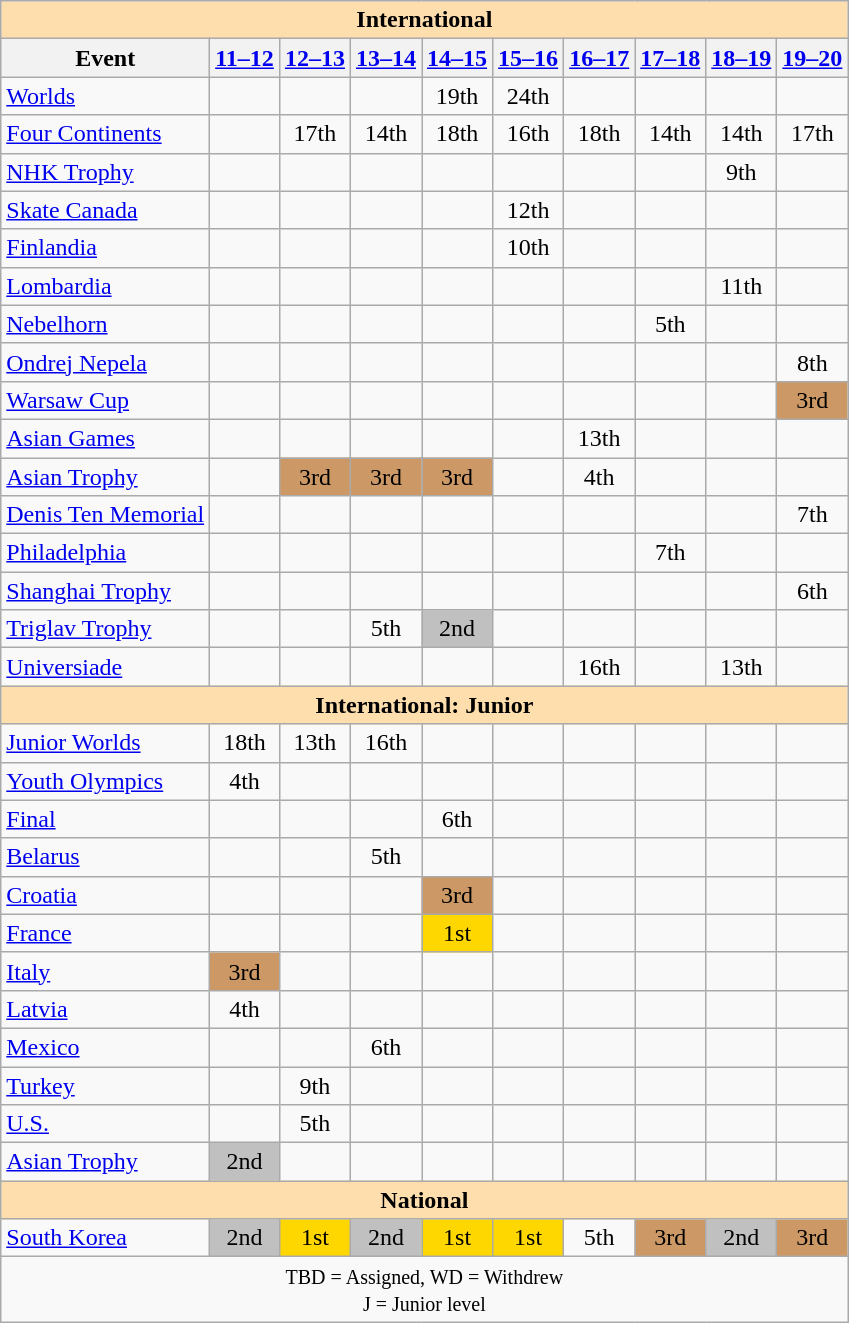<table class="wikitable" style="text-align:center">
<tr>
<th colspan="10" style="background:#ffdead; text-align:center;">International</th>
</tr>
<tr>
<th>Event</th>
<th><a href='#'>11–12</a></th>
<th><a href='#'>12–13</a></th>
<th><a href='#'>13–14</a></th>
<th><a href='#'>14–15</a></th>
<th><a href='#'>15–16</a></th>
<th><a href='#'>16–17</a></th>
<th><a href='#'>17–18</a></th>
<th><a href='#'>18–19</a></th>
<th><a href='#'>19–20</a></th>
</tr>
<tr>
<td align=left><a href='#'>Worlds</a></td>
<td></td>
<td></td>
<td></td>
<td>19th</td>
<td>24th</td>
<td></td>
<td></td>
<td></td>
<td></td>
</tr>
<tr>
<td align=left><a href='#'>Four Continents</a></td>
<td></td>
<td>17th</td>
<td>14th</td>
<td>18th</td>
<td>16th</td>
<td>18th</td>
<td>14th</td>
<td>14th</td>
<td>17th</td>
</tr>
<tr>
<td align=left> <a href='#'>NHK Trophy</a></td>
<td></td>
<td></td>
<td></td>
<td></td>
<td></td>
<td></td>
<td></td>
<td>9th</td>
<td></td>
</tr>
<tr>
<td align=left> <a href='#'>Skate Canada</a></td>
<td></td>
<td></td>
<td></td>
<td></td>
<td>12th</td>
<td></td>
<td></td>
<td></td>
<td></td>
</tr>
<tr>
<td align=left> <a href='#'>Finlandia</a></td>
<td></td>
<td></td>
<td></td>
<td></td>
<td>10th</td>
<td></td>
<td></td>
<td></td>
<td></td>
</tr>
<tr>
<td align=left> <a href='#'>Lombardia</a></td>
<td></td>
<td></td>
<td></td>
<td></td>
<td></td>
<td></td>
<td></td>
<td>11th</td>
<td></td>
</tr>
<tr>
<td align=left> <a href='#'>Nebelhorn</a></td>
<td></td>
<td></td>
<td></td>
<td></td>
<td></td>
<td></td>
<td>5th</td>
<td></td>
<td></td>
</tr>
<tr>
<td align=left> <a href='#'>Ondrej Nepela</a></td>
<td></td>
<td></td>
<td></td>
<td></td>
<td></td>
<td></td>
<td></td>
<td></td>
<td>8th</td>
</tr>
<tr>
<td align=left> <a href='#'>Warsaw Cup</a></td>
<td></td>
<td></td>
<td></td>
<td></td>
<td></td>
<td></td>
<td></td>
<td></td>
<td bgcolor=cc9966>3rd</td>
</tr>
<tr>
<td align=left><a href='#'>Asian Games</a></td>
<td></td>
<td></td>
<td></td>
<td></td>
<td></td>
<td>13th</td>
<td></td>
<td></td>
<td></td>
</tr>
<tr>
<td align=left><a href='#'>Asian Trophy</a></td>
<td></td>
<td bgcolor=cc9966>3rd</td>
<td bgcolor=cc9966>3rd</td>
<td bgcolor=cc9966>3rd</td>
<td></td>
<td>4th</td>
<td></td>
<td></td>
<td></td>
</tr>
<tr>
<td align=left><a href='#'>Denis Ten Memorial</a></td>
<td></td>
<td></td>
<td></td>
<td></td>
<td></td>
<td></td>
<td></td>
<td></td>
<td>7th</td>
</tr>
<tr>
<td align=left><a href='#'>Philadelphia</a></td>
<td></td>
<td></td>
<td></td>
<td></td>
<td></td>
<td></td>
<td>7th</td>
<td></td>
<td></td>
</tr>
<tr>
<td align=left><a href='#'>Shanghai Trophy</a></td>
<td></td>
<td></td>
<td></td>
<td></td>
<td></td>
<td></td>
<td></td>
<td></td>
<td>6th</td>
</tr>
<tr>
<td align=left><a href='#'>Triglav Trophy</a></td>
<td></td>
<td></td>
<td>5th</td>
<td bgcolor=silver>2nd</td>
<td></td>
<td></td>
<td></td>
<td></td>
<td></td>
</tr>
<tr>
<td align=left><a href='#'>Universiade</a></td>
<td></td>
<td></td>
<td></td>
<td></td>
<td></td>
<td>16th</td>
<td></td>
<td>13th</td>
<td></td>
</tr>
<tr>
<th colspan="10" style="background:#ffdead; text-align:center;">International: Junior</th>
</tr>
<tr>
<td align=left><a href='#'>Junior Worlds</a></td>
<td>18th</td>
<td>13th</td>
<td>16th</td>
<td></td>
<td></td>
<td></td>
<td></td>
<td></td>
<td></td>
</tr>
<tr>
<td align=left><a href='#'>Youth Olympics</a></td>
<td>4th</td>
<td></td>
<td></td>
<td></td>
<td></td>
<td></td>
<td></td>
<td></td>
<td></td>
</tr>
<tr>
<td align=left> <a href='#'>Final</a></td>
<td></td>
<td></td>
<td></td>
<td>6th</td>
<td></td>
<td></td>
<td></td>
<td></td>
<td></td>
</tr>
<tr>
<td align=left> <a href='#'>Belarus</a></td>
<td></td>
<td></td>
<td>5th</td>
<td></td>
<td></td>
<td></td>
<td></td>
<td></td>
<td></td>
</tr>
<tr>
<td align=left> <a href='#'>Croatia</a></td>
<td></td>
<td></td>
<td></td>
<td bgcolor=cc9966>3rd</td>
<td></td>
<td></td>
<td></td>
<td></td>
<td></td>
</tr>
<tr>
<td align=left> <a href='#'>France</a></td>
<td></td>
<td></td>
<td></td>
<td bgcolor=gold>1st</td>
<td></td>
<td></td>
<td></td>
<td></td>
<td></td>
</tr>
<tr>
<td align=left> <a href='#'>Italy</a></td>
<td bgcolor=cc9966>3rd</td>
<td></td>
<td></td>
<td></td>
<td></td>
<td></td>
<td></td>
<td></td>
<td></td>
</tr>
<tr>
<td align=left> <a href='#'>Latvia</a></td>
<td>4th</td>
<td></td>
<td></td>
<td></td>
<td></td>
<td></td>
<td></td>
<td></td>
<td></td>
</tr>
<tr>
<td align=left> <a href='#'>Mexico</a></td>
<td></td>
<td></td>
<td>6th</td>
<td></td>
<td></td>
<td></td>
<td></td>
<td></td>
<td></td>
</tr>
<tr>
<td align=left> <a href='#'>Turkey</a></td>
<td></td>
<td>9th</td>
<td></td>
<td></td>
<td></td>
<td></td>
<td></td>
<td></td>
<td></td>
</tr>
<tr>
<td align=left> <a href='#'>U.S.</a></td>
<td></td>
<td>5th</td>
<td></td>
<td></td>
<td></td>
<td></td>
<td></td>
<td></td>
<td></td>
</tr>
<tr>
<td align=left><a href='#'>Asian Trophy</a></td>
<td bgcolor=silver>2nd</td>
<td></td>
<td></td>
<td></td>
<td></td>
<td></td>
<td></td>
<td></td>
<td></td>
</tr>
<tr>
<th colspan="10" style="background:#ffdead; text-align:center;">National</th>
</tr>
<tr>
<td align=left><a href='#'>South Korea</a></td>
<td bgcolor=silver>2nd</td>
<td bgcolor=gold>1st</td>
<td bgcolor=silver>2nd</td>
<td bgcolor=gold>1st</td>
<td bgcolor=gold>1st</td>
<td>5th</td>
<td bgcolor=cc9966>3rd</td>
<td bgcolor=silver>2nd</td>
<td bgcolor=cc9966>3rd</td>
</tr>
<tr>
<td colspan="10" style="text-align:center;"><small> TBD = Assigned, WD = Withdrew <br> J = Junior level </small></td>
</tr>
</table>
